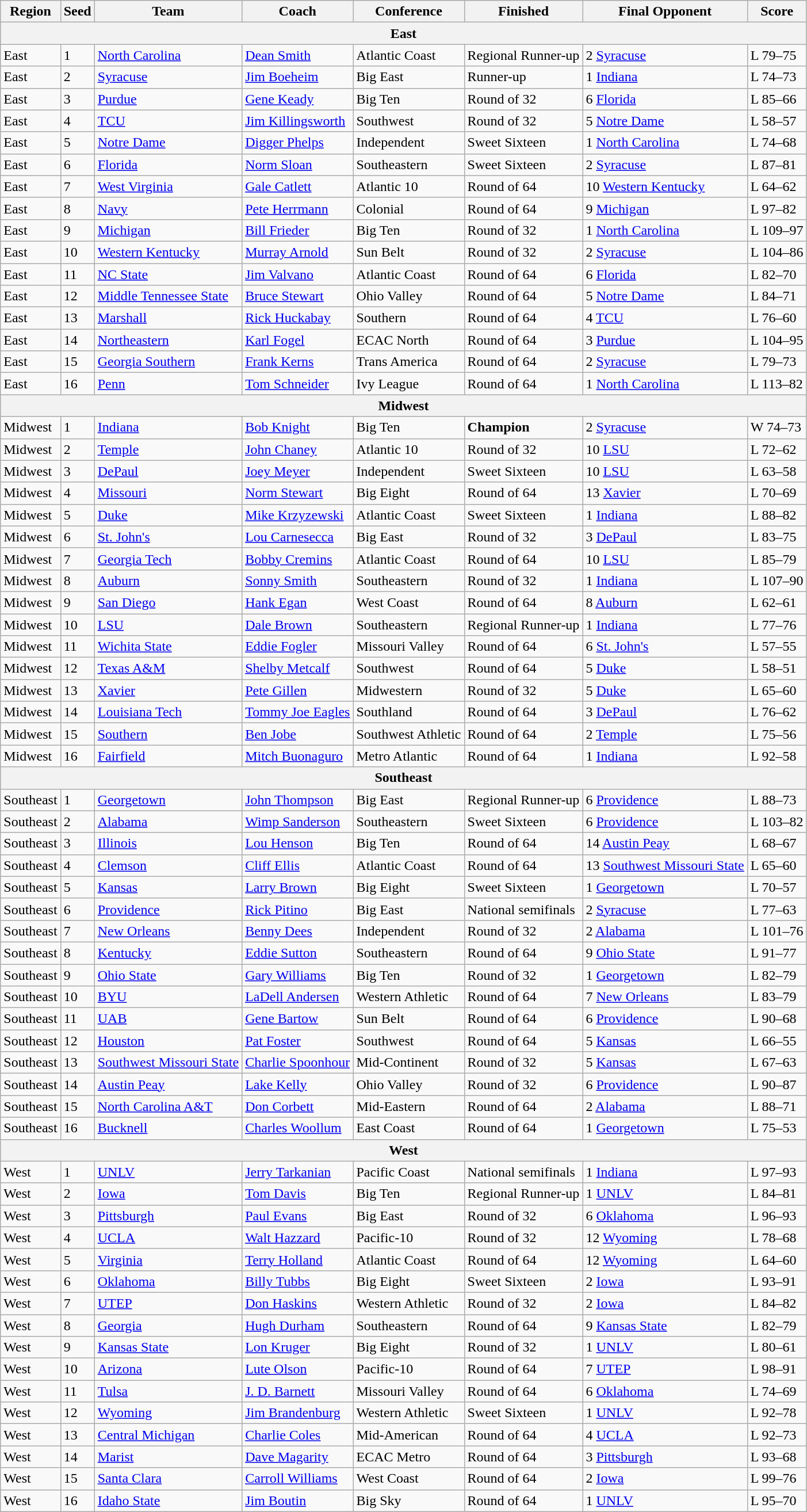<table class=wikitable>
<tr>
<th>Region</th>
<th>Seed</th>
<th>Team</th>
<th>Coach</th>
<th>Conference</th>
<th>Finished</th>
<th>Final Opponent</th>
<th>Score</th>
</tr>
<tr>
<th colspan=8>East</th>
</tr>
<tr>
<td>East</td>
<td>1</td>
<td><a href='#'>North Carolina</a></td>
<td><a href='#'>Dean Smith</a></td>
<td>Atlantic Coast</td>
<td>Regional Runner-up</td>
<td>2 <a href='#'>Syracuse</a></td>
<td>L 79–75</td>
</tr>
<tr>
<td>East</td>
<td>2</td>
<td><a href='#'>Syracuse</a></td>
<td><a href='#'>Jim Boeheim</a></td>
<td>Big East</td>
<td>Runner-up</td>
<td>1 <a href='#'>Indiana</a></td>
<td>L 74–73</td>
</tr>
<tr>
<td>East</td>
<td>3</td>
<td><a href='#'>Purdue</a></td>
<td><a href='#'>Gene Keady</a></td>
<td>Big Ten</td>
<td>Round of 32</td>
<td>6 <a href='#'>Florida</a></td>
<td>L 85–66</td>
</tr>
<tr>
<td>East</td>
<td>4</td>
<td><a href='#'>TCU</a></td>
<td><a href='#'>Jim Killingsworth</a></td>
<td>Southwest</td>
<td>Round of 32</td>
<td>5 <a href='#'>Notre Dame</a></td>
<td>L 58–57</td>
</tr>
<tr>
<td>East</td>
<td>5</td>
<td><a href='#'>Notre Dame</a></td>
<td><a href='#'>Digger Phelps</a></td>
<td>Independent</td>
<td>Sweet Sixteen</td>
<td>1 <a href='#'>North Carolina</a></td>
<td>L 74–68</td>
</tr>
<tr>
<td>East</td>
<td>6</td>
<td><a href='#'>Florida</a></td>
<td><a href='#'>Norm Sloan</a></td>
<td>Southeastern</td>
<td>Sweet Sixteen</td>
<td>2 <a href='#'>Syracuse</a></td>
<td>L 87–81</td>
</tr>
<tr>
<td>East</td>
<td>7</td>
<td><a href='#'>West Virginia</a></td>
<td><a href='#'>Gale Catlett</a></td>
<td>Atlantic 10</td>
<td>Round of 64</td>
<td>10 <a href='#'>Western Kentucky</a></td>
<td>L 64–62</td>
</tr>
<tr>
<td>East</td>
<td>8</td>
<td><a href='#'>Navy</a></td>
<td><a href='#'>Pete Herrmann</a></td>
<td>Colonial</td>
<td>Round of 64</td>
<td>9 <a href='#'>Michigan</a></td>
<td>L 97–82</td>
</tr>
<tr>
<td>East</td>
<td>9</td>
<td><a href='#'>Michigan</a></td>
<td><a href='#'>Bill Frieder</a></td>
<td>Big Ten</td>
<td>Round of 32</td>
<td>1 <a href='#'>North Carolina</a></td>
<td>L 109–97</td>
</tr>
<tr>
<td>East</td>
<td>10</td>
<td><a href='#'>Western Kentucky</a></td>
<td><a href='#'>Murray Arnold</a></td>
<td>Sun Belt</td>
<td>Round of 32</td>
<td>2 <a href='#'>Syracuse</a></td>
<td>L 104–86</td>
</tr>
<tr>
<td>East</td>
<td>11</td>
<td><a href='#'>NC State</a></td>
<td><a href='#'>Jim Valvano</a></td>
<td>Atlantic Coast</td>
<td>Round of 64</td>
<td>6 <a href='#'>Florida</a></td>
<td>L 82–70</td>
</tr>
<tr>
<td>East</td>
<td>12</td>
<td><a href='#'>Middle Tennessee State</a></td>
<td><a href='#'>Bruce Stewart</a></td>
<td>Ohio Valley</td>
<td>Round of 64</td>
<td>5 <a href='#'>Notre Dame</a></td>
<td>L 84–71</td>
</tr>
<tr>
<td>East</td>
<td>13</td>
<td><a href='#'>Marshall</a></td>
<td><a href='#'>Rick Huckabay</a></td>
<td>Southern</td>
<td>Round of 64</td>
<td>4 <a href='#'>TCU</a></td>
<td>L 76–60</td>
</tr>
<tr>
<td>East</td>
<td>14</td>
<td><a href='#'>Northeastern</a></td>
<td><a href='#'>Karl Fogel</a></td>
<td>ECAC North</td>
<td>Round of 64</td>
<td>3 <a href='#'>Purdue</a></td>
<td>L 104–95</td>
</tr>
<tr>
<td>East</td>
<td>15</td>
<td><a href='#'>Georgia Southern</a></td>
<td><a href='#'>Frank Kerns</a></td>
<td>Trans America</td>
<td>Round of 64</td>
<td>2 <a href='#'>Syracuse</a></td>
<td>L 79–73</td>
</tr>
<tr>
<td>East</td>
<td>16</td>
<td><a href='#'>Penn</a></td>
<td><a href='#'>Tom Schneider</a></td>
<td>Ivy League</td>
<td>Round of 64</td>
<td>1 <a href='#'>North Carolina</a></td>
<td>L 113–82</td>
</tr>
<tr>
<th colspan=8>Midwest</th>
</tr>
<tr>
<td>Midwest</td>
<td>1</td>
<td><a href='#'>Indiana</a></td>
<td><a href='#'>Bob Knight</a></td>
<td>Big Ten</td>
<td><strong>Champion</strong></td>
<td>2 <a href='#'>Syracuse</a></td>
<td>W 74–73</td>
</tr>
<tr>
<td>Midwest</td>
<td>2</td>
<td><a href='#'>Temple</a></td>
<td><a href='#'>John Chaney</a></td>
<td>Atlantic 10</td>
<td>Round of 32</td>
<td>10 <a href='#'>LSU</a></td>
<td>L 72–62</td>
</tr>
<tr>
<td>Midwest</td>
<td>3</td>
<td><a href='#'>DePaul</a></td>
<td><a href='#'>Joey Meyer</a></td>
<td>Independent</td>
<td>Sweet Sixteen</td>
<td>10 <a href='#'>LSU</a></td>
<td>L 63–58</td>
</tr>
<tr>
<td>Midwest</td>
<td>4</td>
<td><a href='#'>Missouri</a></td>
<td><a href='#'>Norm Stewart</a></td>
<td>Big Eight</td>
<td>Round of 64</td>
<td>13 <a href='#'>Xavier</a></td>
<td>L 70–69</td>
</tr>
<tr>
<td>Midwest</td>
<td>5</td>
<td><a href='#'>Duke</a></td>
<td><a href='#'>Mike Krzyzewski</a></td>
<td>Atlantic Coast</td>
<td>Sweet Sixteen</td>
<td>1 <a href='#'>Indiana</a></td>
<td>L 88–82</td>
</tr>
<tr>
<td>Midwest</td>
<td>6</td>
<td><a href='#'>St. John's</a></td>
<td><a href='#'>Lou Carnesecca</a></td>
<td>Big East</td>
<td>Round of 32</td>
<td>3 <a href='#'>DePaul</a></td>
<td>L 83–75</td>
</tr>
<tr>
<td>Midwest</td>
<td>7</td>
<td><a href='#'>Georgia Tech</a></td>
<td><a href='#'>Bobby Cremins</a></td>
<td>Atlantic Coast</td>
<td>Round of 64</td>
<td>10 <a href='#'>LSU</a></td>
<td>L 85–79</td>
</tr>
<tr>
<td>Midwest</td>
<td>8</td>
<td><a href='#'>Auburn</a></td>
<td><a href='#'>Sonny Smith</a></td>
<td>Southeastern</td>
<td>Round of 32</td>
<td>1 <a href='#'>Indiana</a></td>
<td>L 107–90</td>
</tr>
<tr>
<td>Midwest</td>
<td>9</td>
<td><a href='#'>San Diego</a></td>
<td><a href='#'>Hank Egan</a></td>
<td>West Coast</td>
<td>Round of 64</td>
<td>8 <a href='#'>Auburn</a></td>
<td>L 62–61</td>
</tr>
<tr>
<td>Midwest</td>
<td>10</td>
<td><a href='#'>LSU</a></td>
<td><a href='#'>Dale Brown</a></td>
<td>Southeastern</td>
<td>Regional Runner-up</td>
<td>1 <a href='#'>Indiana</a></td>
<td>L 77–76</td>
</tr>
<tr>
<td>Midwest</td>
<td>11</td>
<td><a href='#'>Wichita State</a></td>
<td><a href='#'>Eddie Fogler</a></td>
<td>Missouri Valley</td>
<td>Round of 64</td>
<td>6 <a href='#'>St. John's</a></td>
<td>L 57–55</td>
</tr>
<tr>
<td>Midwest</td>
<td>12</td>
<td><a href='#'>Texas A&M</a></td>
<td><a href='#'>Shelby Metcalf</a></td>
<td>Southwest</td>
<td>Round of 64</td>
<td>5 <a href='#'>Duke</a></td>
<td>L 58–51</td>
</tr>
<tr>
<td>Midwest</td>
<td>13</td>
<td><a href='#'>Xavier</a></td>
<td><a href='#'>Pete Gillen</a></td>
<td>Midwestern</td>
<td>Round of 32</td>
<td>5 <a href='#'>Duke</a></td>
<td>L 65–60</td>
</tr>
<tr>
<td>Midwest</td>
<td>14</td>
<td><a href='#'>Louisiana Tech</a></td>
<td><a href='#'>Tommy Joe Eagles</a></td>
<td>Southland</td>
<td>Round of 64</td>
<td>3 <a href='#'>DePaul</a></td>
<td>L 76–62</td>
</tr>
<tr>
<td>Midwest</td>
<td>15</td>
<td><a href='#'>Southern</a></td>
<td><a href='#'>Ben Jobe</a></td>
<td>Southwest Athletic</td>
<td>Round of 64</td>
<td>2 <a href='#'>Temple</a></td>
<td>L 75–56</td>
</tr>
<tr>
<td>Midwest</td>
<td>16</td>
<td><a href='#'>Fairfield</a></td>
<td><a href='#'>Mitch Buonaguro</a></td>
<td>Metro Atlantic</td>
<td>Round of 64</td>
<td>1 <a href='#'>Indiana</a></td>
<td>L 92–58</td>
</tr>
<tr>
<th colspan=8>Southeast</th>
</tr>
<tr>
<td>Southeast</td>
<td>1</td>
<td><a href='#'>Georgetown</a></td>
<td><a href='#'>John Thompson</a></td>
<td>Big East</td>
<td>Regional Runner-up</td>
<td>6 <a href='#'>Providence</a></td>
<td>L 88–73</td>
</tr>
<tr>
<td>Southeast</td>
<td>2</td>
<td><a href='#'>Alabama</a></td>
<td><a href='#'>Wimp Sanderson</a></td>
<td>Southeastern</td>
<td>Sweet Sixteen</td>
<td>6 <a href='#'>Providence</a></td>
<td>L 103–82</td>
</tr>
<tr>
<td>Southeast</td>
<td>3</td>
<td><a href='#'>Illinois</a></td>
<td><a href='#'>Lou Henson</a></td>
<td>Big Ten</td>
<td>Round of 64</td>
<td>14 <a href='#'>Austin Peay</a></td>
<td>L 68–67</td>
</tr>
<tr>
<td>Southeast</td>
<td>4</td>
<td><a href='#'>Clemson</a></td>
<td><a href='#'>Cliff Ellis</a></td>
<td>Atlantic Coast</td>
<td>Round of 64</td>
<td>13 <a href='#'>Southwest Missouri State</a></td>
<td>L 65–60</td>
</tr>
<tr>
<td>Southeast</td>
<td>5</td>
<td><a href='#'>Kansas</a></td>
<td><a href='#'>Larry Brown</a></td>
<td>Big Eight</td>
<td>Sweet Sixteen</td>
<td>1 <a href='#'>Georgetown</a></td>
<td>L 70–57</td>
</tr>
<tr>
<td>Southeast</td>
<td>6</td>
<td><a href='#'>Providence</a></td>
<td><a href='#'>Rick Pitino</a></td>
<td>Big East</td>
<td>National semifinals</td>
<td>2 <a href='#'>Syracuse</a></td>
<td>L 77–63</td>
</tr>
<tr>
<td>Southeast</td>
<td>7</td>
<td><a href='#'>New Orleans</a></td>
<td><a href='#'>Benny Dees</a></td>
<td>Independent</td>
<td>Round of 32</td>
<td>2 <a href='#'>Alabama</a></td>
<td>L 101–76</td>
</tr>
<tr>
<td>Southeast</td>
<td>8</td>
<td><a href='#'>Kentucky</a></td>
<td><a href='#'>Eddie Sutton</a></td>
<td>Southeastern</td>
<td>Round of 64</td>
<td>9 <a href='#'>Ohio State</a></td>
<td>L 91–77</td>
</tr>
<tr>
<td>Southeast</td>
<td>9</td>
<td><a href='#'>Ohio State</a></td>
<td><a href='#'>Gary Williams</a></td>
<td>Big Ten</td>
<td>Round of 32</td>
<td>1 <a href='#'>Georgetown</a></td>
<td>L 82–79</td>
</tr>
<tr>
<td>Southeast</td>
<td>10</td>
<td><a href='#'>BYU</a></td>
<td><a href='#'>LaDell Andersen</a></td>
<td>Western Athletic</td>
<td>Round of 64</td>
<td>7 <a href='#'>New Orleans</a></td>
<td>L 83–79</td>
</tr>
<tr>
<td>Southeast</td>
<td>11</td>
<td><a href='#'>UAB</a></td>
<td><a href='#'>Gene Bartow</a></td>
<td>Sun Belt</td>
<td>Round of 64</td>
<td>6 <a href='#'>Providence</a></td>
<td>L 90–68</td>
</tr>
<tr>
<td>Southeast</td>
<td>12</td>
<td><a href='#'>Houston</a></td>
<td><a href='#'>Pat Foster</a></td>
<td>Southwest</td>
<td>Round of 64</td>
<td>5 <a href='#'>Kansas</a></td>
<td>L 66–55</td>
</tr>
<tr>
<td>Southeast</td>
<td>13</td>
<td><a href='#'>Southwest Missouri State</a></td>
<td><a href='#'>Charlie Spoonhour</a></td>
<td>Mid-Continent</td>
<td>Round of 32</td>
<td>5 <a href='#'>Kansas</a></td>
<td>L 67–63</td>
</tr>
<tr>
<td>Southeast</td>
<td>14</td>
<td><a href='#'>Austin Peay</a></td>
<td><a href='#'>Lake Kelly</a></td>
<td>Ohio Valley</td>
<td>Round of 32</td>
<td>6 <a href='#'>Providence</a></td>
<td>L 90–87</td>
</tr>
<tr>
<td>Southeast</td>
<td>15</td>
<td><a href='#'>North Carolina A&T</a></td>
<td><a href='#'>Don Corbett</a></td>
<td>Mid-Eastern</td>
<td>Round of 64</td>
<td>2 <a href='#'>Alabama</a></td>
<td>L 88–71</td>
</tr>
<tr>
<td>Southeast</td>
<td>16</td>
<td><a href='#'>Bucknell</a></td>
<td><a href='#'>Charles Woollum</a></td>
<td>East Coast</td>
<td>Round of 64</td>
<td>1 <a href='#'>Georgetown</a></td>
<td>L 75–53</td>
</tr>
<tr>
<th colspan=8>West</th>
</tr>
<tr>
<td>West</td>
<td>1</td>
<td><a href='#'>UNLV</a></td>
<td><a href='#'>Jerry Tarkanian</a></td>
<td>Pacific Coast</td>
<td>National semifinals</td>
<td>1 <a href='#'>Indiana</a></td>
<td>L 97–93</td>
</tr>
<tr>
<td>West</td>
<td>2</td>
<td><a href='#'>Iowa</a></td>
<td><a href='#'>Tom Davis</a></td>
<td>Big Ten</td>
<td>Regional Runner-up</td>
<td>1 <a href='#'>UNLV</a></td>
<td>L 84–81</td>
</tr>
<tr>
<td>West</td>
<td>3</td>
<td><a href='#'>Pittsburgh</a></td>
<td><a href='#'>Paul Evans</a></td>
<td>Big East</td>
<td>Round of 32</td>
<td>6 <a href='#'>Oklahoma</a></td>
<td>L 96–93</td>
</tr>
<tr>
<td>West</td>
<td>4</td>
<td><a href='#'>UCLA</a></td>
<td><a href='#'>Walt Hazzard</a></td>
<td>Pacific-10</td>
<td>Round of 32</td>
<td>12 <a href='#'>Wyoming</a></td>
<td>L 78–68</td>
</tr>
<tr>
<td>West</td>
<td>5</td>
<td><a href='#'>Virginia</a></td>
<td><a href='#'>Terry Holland</a></td>
<td>Atlantic Coast</td>
<td>Round of 64</td>
<td>12 <a href='#'>Wyoming</a></td>
<td>L 64–60</td>
</tr>
<tr>
<td>West</td>
<td>6</td>
<td><a href='#'>Oklahoma</a></td>
<td><a href='#'>Billy Tubbs</a></td>
<td>Big Eight</td>
<td>Sweet Sixteen</td>
<td>2 <a href='#'>Iowa</a></td>
<td>L 93–91</td>
</tr>
<tr>
<td>West</td>
<td>7</td>
<td><a href='#'>UTEP</a></td>
<td><a href='#'>Don Haskins</a></td>
<td>Western Athletic</td>
<td>Round of 32</td>
<td>2 <a href='#'>Iowa</a></td>
<td>L 84–82</td>
</tr>
<tr>
<td>West</td>
<td>8</td>
<td><a href='#'>Georgia</a></td>
<td><a href='#'>Hugh Durham</a></td>
<td>Southeastern</td>
<td>Round of 64</td>
<td>9 <a href='#'>Kansas State</a></td>
<td>L 82–79</td>
</tr>
<tr>
<td>West</td>
<td>9</td>
<td><a href='#'>Kansas State</a></td>
<td><a href='#'>Lon Kruger</a></td>
<td>Big Eight</td>
<td>Round of 32</td>
<td>1 <a href='#'>UNLV</a></td>
<td>L 80–61</td>
</tr>
<tr>
<td>West</td>
<td>10</td>
<td><a href='#'>Arizona</a></td>
<td><a href='#'>Lute Olson</a></td>
<td>Pacific-10</td>
<td>Round of 64</td>
<td>7 <a href='#'>UTEP</a></td>
<td>L 98–91</td>
</tr>
<tr>
<td>West</td>
<td>11</td>
<td><a href='#'>Tulsa</a></td>
<td><a href='#'>J. D. Barnett</a></td>
<td>Missouri Valley</td>
<td>Round of 64</td>
<td>6 <a href='#'>Oklahoma</a></td>
<td>L 74–69</td>
</tr>
<tr>
<td>West</td>
<td>12</td>
<td><a href='#'>Wyoming</a></td>
<td><a href='#'>Jim Brandenburg</a></td>
<td>Western Athletic</td>
<td>Sweet Sixteen</td>
<td>1 <a href='#'>UNLV</a></td>
<td>L 92–78</td>
</tr>
<tr>
<td>West</td>
<td>13</td>
<td><a href='#'>Central Michigan</a></td>
<td><a href='#'>Charlie Coles</a></td>
<td>Mid-American</td>
<td>Round of 64</td>
<td>4 <a href='#'>UCLA</a></td>
<td>L 92–73</td>
</tr>
<tr>
<td>West</td>
<td>14</td>
<td><a href='#'>Marist</a></td>
<td><a href='#'>Dave Magarity</a></td>
<td>ECAC Metro</td>
<td>Round of 64</td>
<td>3 <a href='#'>Pittsburgh</a></td>
<td>L 93–68</td>
</tr>
<tr>
<td>West</td>
<td>15</td>
<td><a href='#'>Santa Clara</a></td>
<td><a href='#'>Carroll Williams</a></td>
<td>West Coast</td>
<td>Round of 64</td>
<td>2 <a href='#'>Iowa</a></td>
<td>L 99–76</td>
</tr>
<tr>
<td>West</td>
<td>16</td>
<td><a href='#'>Idaho State</a></td>
<td><a href='#'>Jim Boutin</a></td>
<td>Big Sky</td>
<td>Round of 64</td>
<td>1 <a href='#'>UNLV</a></td>
<td>L 95–70</td>
</tr>
</table>
